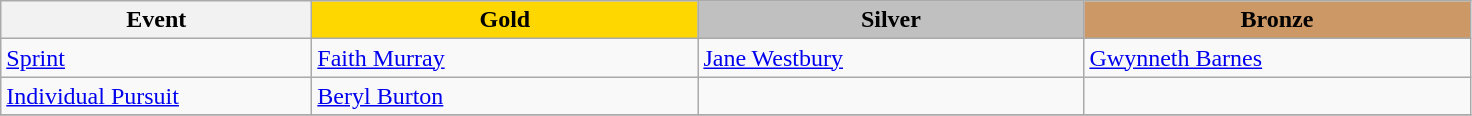<table class="wikitable" style="font-size: 100%">
<tr>
<th width=200>Event</th>
<th width=250 style="background-color: gold;">Gold</th>
<th width=250 style="background-color: silver;">Silver</th>
<th width=250 style="background-color: #cc9966;">Bronze</th>
</tr>
<tr>
<td><a href='#'>Sprint</a></td>
<td><a href='#'>Faith Murray</a></td>
<td><a href='#'>Jane Westbury</a></td>
<td><a href='#'>Gwynneth Barnes</a></td>
</tr>
<tr>
<td><a href='#'>Individual Pursuit</a></td>
<td><a href='#'>Beryl Burton</a></td>
<td></td>
<td></td>
</tr>
<tr>
</tr>
</table>
